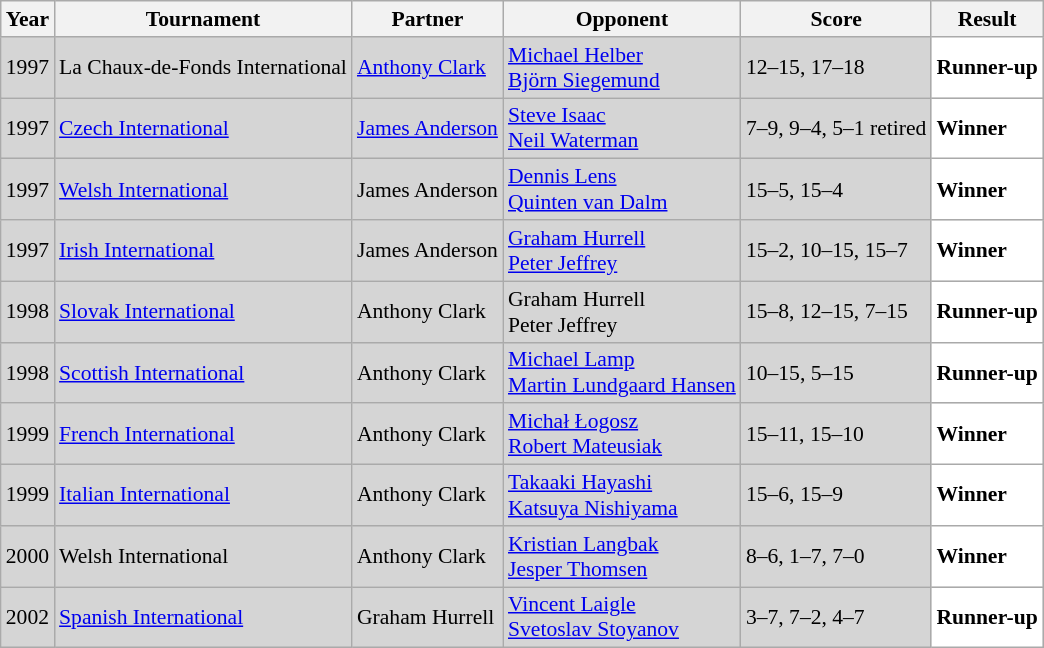<table class="sortable wikitable" style="font-size: 90%;">
<tr>
<th>Year</th>
<th>Tournament</th>
<th>Partner</th>
<th>Opponent</th>
<th>Score</th>
<th>Result</th>
</tr>
<tr style="background:#D5D5D5">
<td align="center">1997</td>
<td align="left">La Chaux-de-Fonds International</td>
<td align="left"> <a href='#'>Anthony Clark</a></td>
<td align="left"> <a href='#'>Michael Helber</a> <br>  <a href='#'>Björn Siegemund</a></td>
<td align="left">12–15, 17–18</td>
<td style="text-align:left; background:white"> <strong>Runner-up</strong></td>
</tr>
<tr style="background:#D5D5D5">
<td align="center">1997</td>
<td align="left"><a href='#'>Czech International</a></td>
<td align="left"> <a href='#'>James Anderson</a></td>
<td align="left"> <a href='#'>Steve Isaac</a> <br>  <a href='#'>Neil Waterman</a></td>
<td align="left">7–9, 9–4, 5–1 retired</td>
<td style="text-align:left; background:white"> <strong>Winner</strong></td>
</tr>
<tr style="background:#D5D5D5">
<td align="center">1997</td>
<td align="left"><a href='#'>Welsh International</a></td>
<td align="left"> James Anderson</td>
<td align="left"> <a href='#'>Dennis Lens</a> <br>  <a href='#'>Quinten van Dalm</a></td>
<td align="left">15–5, 15–4</td>
<td style="text-align:left; background:white"> <strong>Winner</strong></td>
</tr>
<tr style="background:#D5D5D5">
<td align="center">1997</td>
<td align="left"><a href='#'>Irish International</a></td>
<td align="left"> James Anderson</td>
<td align="left"> <a href='#'>Graham Hurrell</a> <br>  <a href='#'>Peter Jeffrey</a></td>
<td align="left">15–2, 10–15, 15–7</td>
<td style="text-align:left; background:white"> <strong>Winner</strong></td>
</tr>
<tr style="background:#D5D5D5">
<td align="center">1998</td>
<td align="left"><a href='#'>Slovak International</a></td>
<td align="left"> Anthony Clark</td>
<td align="left"> Graham Hurrell <br>  Peter Jeffrey</td>
<td align="left">15–8, 12–15, 7–15</td>
<td style="text-align:left; background:white"> <strong>Runner-up</strong></td>
</tr>
<tr style="background:#D5D5D5">
<td align="center">1998</td>
<td align="left"><a href='#'>Scottish International</a></td>
<td align="left"> Anthony Clark</td>
<td align="left"> <a href='#'>Michael Lamp</a> <br>  <a href='#'>Martin Lundgaard Hansen</a></td>
<td align="left">10–15, 5–15</td>
<td style="text-align:left; background:white"> <strong>Runner-up</strong></td>
</tr>
<tr style="background:#D5D5D5">
<td align="center">1999</td>
<td align="left"><a href='#'>French International</a></td>
<td align="left"> Anthony Clark</td>
<td align="left"> <a href='#'>Michał Łogosz</a> <br>  <a href='#'>Robert Mateusiak</a></td>
<td align="left">15–11, 15–10</td>
<td style="text-align:left; background:white"> <strong>Winner</strong></td>
</tr>
<tr style="background:#D5D5D5">
<td align="center">1999</td>
<td align="left"><a href='#'>Italian International</a></td>
<td align="left"> Anthony Clark</td>
<td align="left"> <a href='#'>Takaaki Hayashi</a> <br>  <a href='#'>Katsuya Nishiyama</a></td>
<td align="left">15–6, 15–9</td>
<td style="text-align:left; background:white"> <strong>Winner</strong></td>
</tr>
<tr style="background:#D5D5D5">
<td align="center">2000</td>
<td align="left">Welsh International</td>
<td align="left"> Anthony Clark</td>
<td align="left"> <a href='#'>Kristian Langbak</a> <br>  <a href='#'>Jesper Thomsen</a></td>
<td align="left">8–6, 1–7, 7–0</td>
<td style="text-align:left; background:white"> <strong>Winner</strong></td>
</tr>
<tr style="background:#D5D5D5">
<td align="center">2002</td>
<td align="left"><a href='#'>Spanish International</a></td>
<td align="left"> Graham Hurrell</td>
<td align="left"> <a href='#'>Vincent Laigle</a> <br>  <a href='#'>Svetoslav Stoyanov</a></td>
<td align="left">3–7, 7–2, 4–7</td>
<td style="text-align:left; background:white"> <strong>Runner-up</strong></td>
</tr>
</table>
